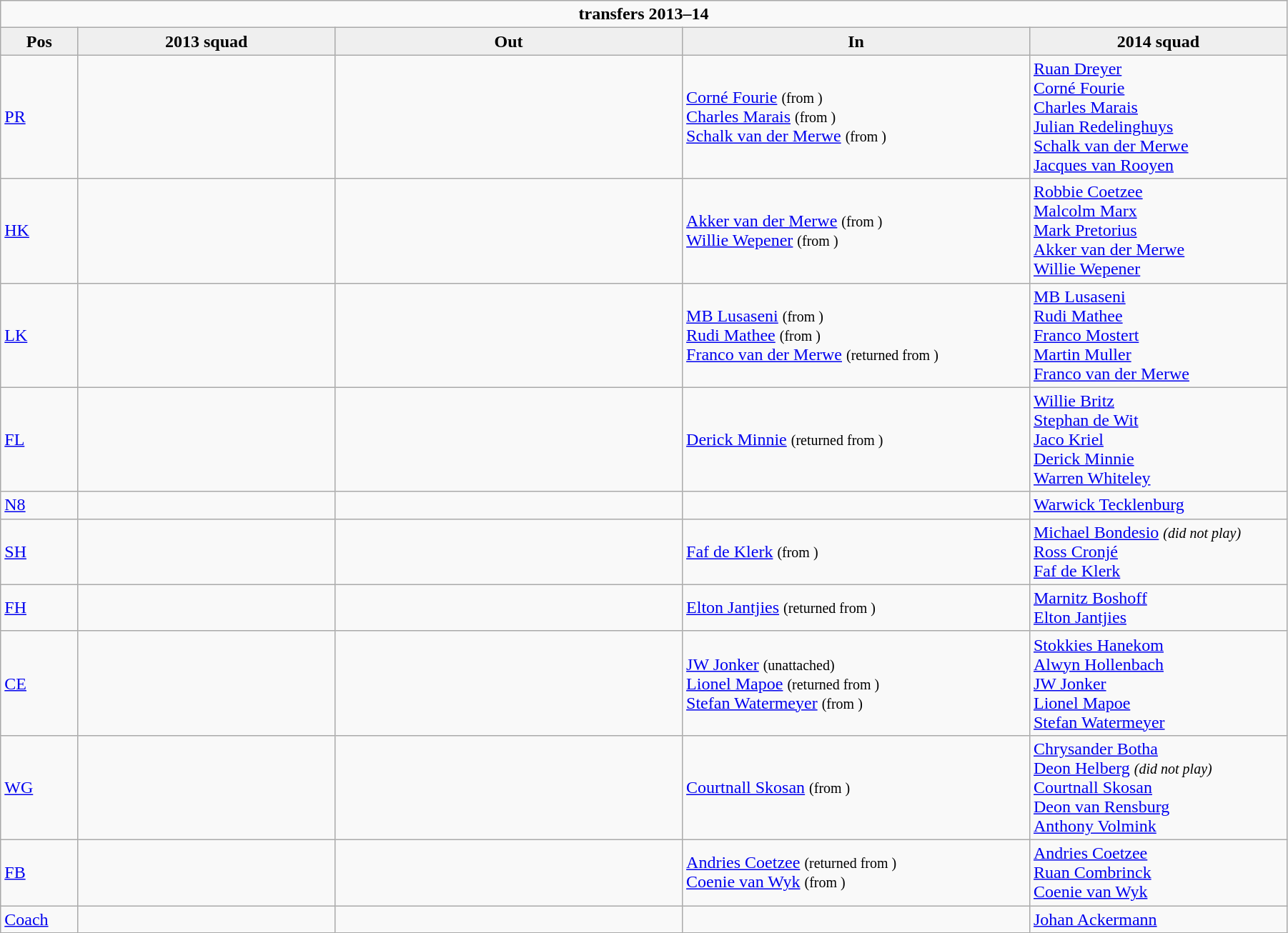<table class="wikitable" style="text-align: left; width:95%">
<tr>
<td colspan="100%" style="text-align:center;"><strong> transfers 2013–14</strong></td>
</tr>
<tr>
<th style="background:#efefef; width:6%;">Pos</th>
<th style="background:#efefef; width:20%;">2013 squad</th>
<th style="background:#efefef; width:27%;">Out</th>
<th style="background:#efefef; width:27%;">In</th>
<th style="background:#efefef; width:20%;">2014 squad</th>
</tr>
<tr>
<td><a href='#'>PR</a></td>
<td> </td>
<td> </td>
<td>  <a href='#'>Corné Fourie</a> <small>(from )</small><br> <a href='#'>Charles Marais</a> <small>(from )</small><br> <a href='#'>Schalk van der Merwe</a> <small>(from )</small></td>
<td> <a href='#'>Ruan Dreyer</a><br><a href='#'>Corné Fourie</a><br><a href='#'>Charles Marais</a><br><a href='#'>Julian Redelinghuys</a><br><a href='#'>Schalk van der Merwe</a><br><a href='#'>Jacques van Rooyen</a></td>
</tr>
<tr>
<td><a href='#'>HK</a></td>
<td> </td>
<td> </td>
<td>  <a href='#'>Akker van der Merwe</a> <small>(from )</small><br> <a href='#'>Willie Wepener</a> <small>(from )</small></td>
<td> <a href='#'>Robbie Coetzee</a><br><a href='#'>Malcolm Marx</a><br><a href='#'>Mark Pretorius</a><br><a href='#'>Akker van der Merwe</a><br><a href='#'>Willie Wepener</a></td>
</tr>
<tr>
<td><a href='#'>LK</a></td>
<td> </td>
<td> </td>
<td>  <a href='#'>MB Lusaseni</a> <small>(from )</small><br> <a href='#'>Rudi Mathee</a> <small>(from )</small><br> <a href='#'>Franco van der Merwe</a> <small>(returned from )</small></td>
<td> <a href='#'>MB Lusaseni</a><br><a href='#'>Rudi Mathee</a><br><a href='#'>Franco Mostert</a><br><a href='#'>Martin Muller</a><br><a href='#'>Franco van der Merwe</a></td>
</tr>
<tr>
<td><a href='#'>FL</a></td>
<td> </td>
<td> </td>
<td>  <a href='#'>Derick Minnie</a> <small>(returned from )</small></td>
<td> <a href='#'>Willie Britz</a><br><a href='#'>Stephan de Wit</a><br><a href='#'>Jaco Kriel</a><br><a href='#'>Derick Minnie</a><br><a href='#'>Warren Whiteley</a></td>
</tr>
<tr>
<td><a href='#'>N8</a></td>
<td> </td>
<td> </td>
<td></td>
<td> <a href='#'>Warwick Tecklenburg</a></td>
</tr>
<tr>
<td><a href='#'>SH</a></td>
<td> </td>
<td> </td>
<td>  <a href='#'>Faf de Klerk</a> <small>(from )</small></td>
<td> <a href='#'>Michael Bondesio</a> <small><em>(did not play)</em></small><br><a href='#'>Ross Cronjé</a><br><a href='#'>Faf de Klerk</a></td>
</tr>
<tr>
<td><a href='#'>FH</a></td>
<td> </td>
<td> </td>
<td>  <a href='#'>Elton Jantjies</a> <small>(returned from )</small></td>
<td> <a href='#'>Marnitz Boshoff</a><br><a href='#'>Elton Jantjies</a></td>
</tr>
<tr>
<td><a href='#'>CE</a></td>
<td> </td>
<td> </td>
<td>  <a href='#'>JW Jonker</a> <small>(unattached)</small><br> <a href='#'>Lionel Mapoe</a> <small>(returned from )</small><br> <a href='#'>Stefan Watermeyer</a> <small>(from )</small></td>
<td> <a href='#'>Stokkies Hanekom</a><br><a href='#'>Alwyn Hollenbach</a><br><a href='#'>JW Jonker</a><br><a href='#'>Lionel Mapoe</a><br><a href='#'>Stefan Watermeyer</a></td>
</tr>
<tr>
<td><a href='#'>WG</a></td>
<td> </td>
<td> </td>
<td>  <a href='#'>Courtnall Skosan</a> <small>(from )</small></td>
<td> <a href='#'>Chrysander Botha</a><br><a href='#'>Deon Helberg</a> <small><em>(did not play)</em></small><br><a href='#'>Courtnall Skosan</a><br><a href='#'>Deon van Rensburg</a><br><a href='#'>Anthony Volmink</a></td>
</tr>
<tr>
<td><a href='#'>FB</a></td>
<td> </td>
<td> </td>
<td>  <a href='#'>Andries Coetzee</a> <small>(returned from )</small><br> <a href='#'>Coenie van Wyk</a> <small>(from )</small></td>
<td> <a href='#'>Andries Coetzee</a><br><a href='#'>Ruan Combrinck</a><br><a href='#'>Coenie van Wyk</a></td>
</tr>
<tr>
<td><a href='#'>Coach</a></td>
<td> </td>
<td> </td>
<td></td>
<td> <a href='#'>Johan Ackermann</a></td>
</tr>
</table>
